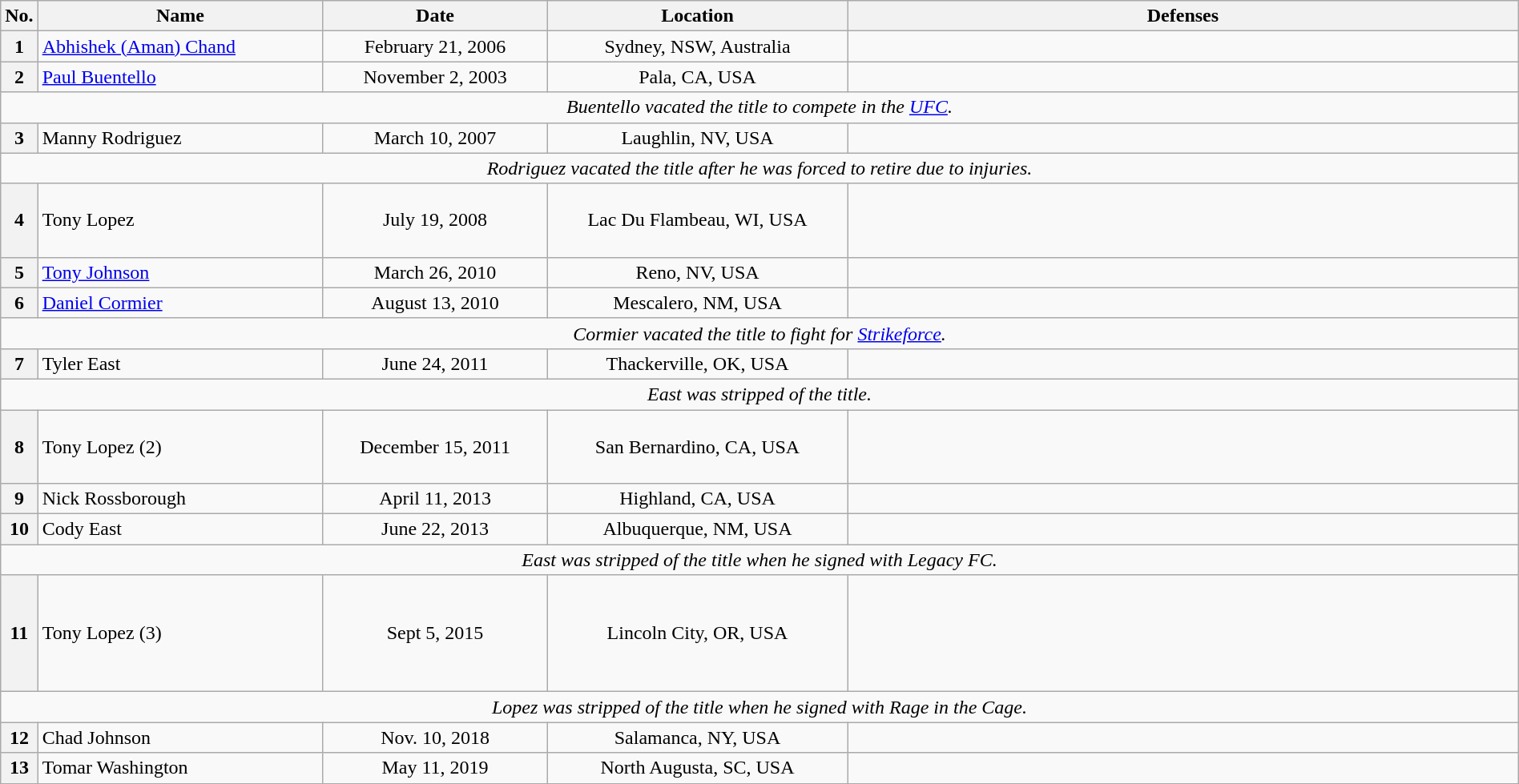<table class="wikitable" width=100%>
<tr>
<th width=1%>No.</th>
<th width=19%>Name</th>
<th width=15%>Date</th>
<th width=20%>Location</th>
<th width=45%>Defenses</th>
</tr>
<tr>
<th>1</th>
<td align=left> <a href='#'>Abhishek (Aman) Chand</a><br></td>
<td align=center>February 21, 2006<br></td>
<td align=center>Sydney, NSW, Australia</td>
<td><br></td>
</tr>
<tr>
<th>2</th>
<td align=left> <a href='#'>Paul Buentello</a></td>
<td align=center>November 2, 2003<br></td>
<td align=center>Pala, CA, USA</td>
<td><br></td>
</tr>
<tr>
<td align="center" colspan="5"><em>Buentello vacated the title to compete in the <a href='#'>UFC</a>.</em></td>
</tr>
<tr>
<th>3</th>
<td align=left> Manny Rodriguez<br></td>
<td align=center>March 10, 2007<br></td>
<td align=center>Laughlin, NV, USA</td>
<td></td>
</tr>
<tr>
<td align="center" colspan="5"><em>Rodriguez vacated the title after he was forced to retire due to injuries.</em></td>
</tr>
<tr>
<th>4</th>
<td align=left> Tony Lopez<br></td>
<td align=center>July 19, 2008<br></td>
<td align=center>Lac Du Flambeau, WI, USA</td>
<td><br><br>
<br>
</td>
</tr>
<tr>
<th>5</th>
<td align=left> <a href='#'>Tony Johnson</a></td>
<td align=center>March 26, 2010<br></td>
<td align=center>Reno, NV, USA</td>
<td></td>
</tr>
<tr>
<th>6</th>
<td align=left> <a href='#'>Daniel Cormier</a></td>
<td align=center>August 13, 2010<br></td>
<td align=center>Mescalero, NM, USA</td>
<td></td>
</tr>
<tr>
<td align="center" colspan="5"><em>Cormier vacated the title to fight for <a href='#'>Strikeforce</a>.</em></td>
</tr>
<tr>
<th>7</th>
<td align=left> Tyler East<br></td>
<td align=center>June 24, 2011<br></td>
<td align=center>Thackerville, OK, USA</td>
<td></td>
</tr>
<tr>
<td align="center" colspan="5"><em>East was stripped of the title.</em></td>
</tr>
<tr>
<th>8</th>
<td align=left> Tony Lopez (2)<br></td>
<td align=center>December 15, 2011<br></td>
<td align=center>San Bernardino, CA, USA</td>
<td><br><br>
<br>
</td>
</tr>
<tr>
<th>9</th>
<td align=left> Nick Rossborough</td>
<td align=center>April 11, 2013<br></td>
<td align=center>Highland, CA, USA</td>
<td></td>
</tr>
<tr>
<th>10</th>
<td align=left> Cody East</td>
<td align=center>June 22, 2013<br></td>
<td align=center>Albuquerque, NM, USA</td>
<td></td>
</tr>
<tr>
<td align="center" colspan="5"><em>East was stripped of the title when he signed with Legacy FC.</em></td>
</tr>
<tr>
<th>11</th>
<td align=left> Tony Lopez (3) <br> </td>
<td align=center>Sept 5, 2015<br></td>
<td align=center>Lincoln City, OR, USA</td>
<td><br><br><br>
<br>
<br>
</td>
</tr>
<tr>
<td align="center" colspan="5"><em>Lopez was stripped of the title when he signed with Rage in the Cage.</em></td>
</tr>
<tr>
<th>12</th>
<td align=left> Chad Johnson <br> </td>
<td align=center>Nov. 10, 2018<br></td>
<td align=center>Salamanca, NY, USA</td>
<td></td>
</tr>
<tr>
<th>13</th>
<td align=left> Tomar Washington</td>
<td align=center>May 11, 2019<br></td>
<td align=center>North Augusta, SC, USA</td>
<td></td>
</tr>
</table>
